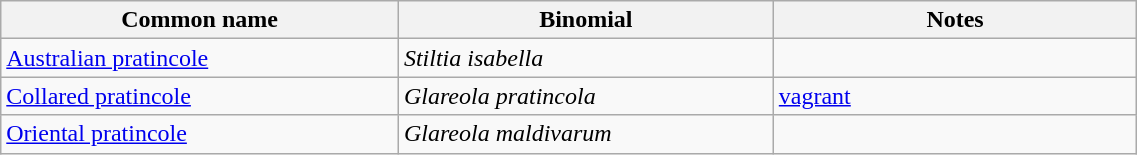<table style="width:60%;" class="wikitable">
<tr>
<th width=35%>Common name</th>
<th width=33%>Binomial</th>
<th width=32%>Notes</th>
</tr>
<tr>
<td><a href='#'>Australian pratincole</a></td>
<td><em>Stiltia isabella</em></td>
<td></td>
</tr>
<tr>
<td><a href='#'>Collared pratincole</a></td>
<td><em>Glareola pratincola</em></td>
<td><a href='#'>vagrant</a></td>
</tr>
<tr>
<td><a href='#'>Oriental pratincole</a></td>
<td><em>Glareola maldivarum</em></td>
<td></td>
</tr>
</table>
